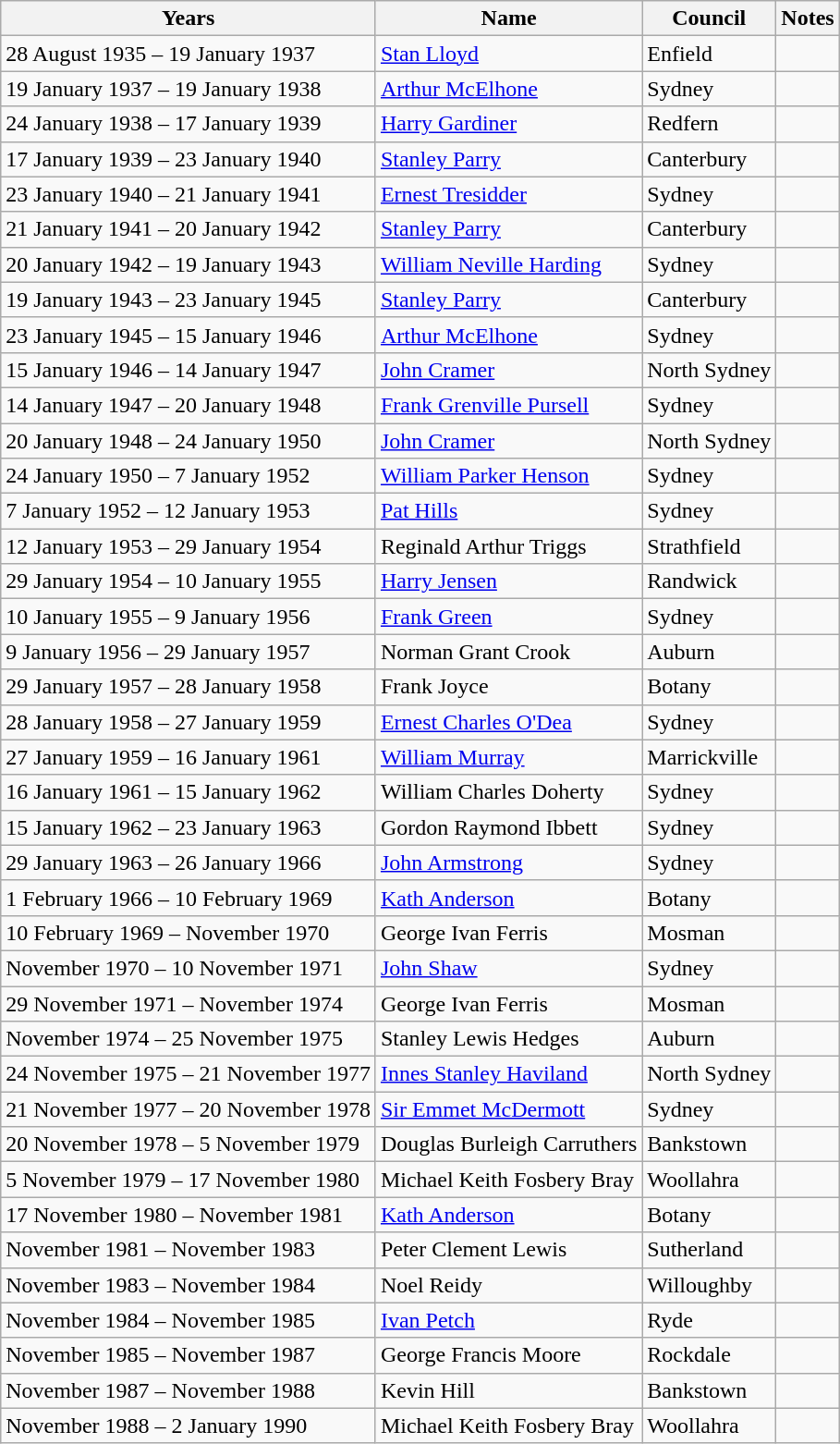<table class="wikitable">
<tr>
<th>Years</th>
<th>Name</th>
<th>Council</th>
<th>Notes</th>
</tr>
<tr>
<td>28 August 1935 – 19 January 1937</td>
<td><a href='#'>Stan Lloyd</a></td>
<td>Enfield</td>
<td></td>
</tr>
<tr>
<td>19 January 1937 – 19 January 1938</td>
<td><a href='#'>Arthur McElhone</a></td>
<td>Sydney</td>
<td></td>
</tr>
<tr>
<td>24 January 1938 – 17 January 1939</td>
<td><a href='#'>Harry Gardiner</a></td>
<td>Redfern</td>
<td></td>
</tr>
<tr>
<td>17 January 1939 – 23 January 1940</td>
<td><a href='#'>Stanley Parry</a></td>
<td>Canterbury</td>
<td></td>
</tr>
<tr>
<td>23 January 1940 – 21 January 1941</td>
<td><a href='#'>Ernest Tresidder</a></td>
<td>Sydney</td>
<td></td>
</tr>
<tr>
<td>21 January 1941 – 20 January 1942</td>
<td><a href='#'>Stanley Parry</a></td>
<td>Canterbury</td>
<td></td>
</tr>
<tr>
<td>20 January 1942 – 19 January 1943</td>
<td><a href='#'>William Neville Harding</a></td>
<td>Sydney</td>
<td></td>
</tr>
<tr>
<td>19 January 1943 – 23 January 1945</td>
<td><a href='#'>Stanley Parry</a></td>
<td>Canterbury</td>
<td></td>
</tr>
<tr>
<td>23 January 1945 – 15 January 1946</td>
<td><a href='#'>Arthur McElhone</a></td>
<td>Sydney</td>
<td></td>
</tr>
<tr>
<td>15 January 1946 – 14 January 1947</td>
<td><a href='#'>John Cramer</a></td>
<td>North Sydney</td>
<td></td>
</tr>
<tr>
<td>14 January 1947 – 20 January 1948</td>
<td><a href='#'>Frank Grenville Pursell</a></td>
<td>Sydney</td>
<td></td>
</tr>
<tr>
<td>20 January 1948 – 24 January 1950</td>
<td><a href='#'>John Cramer</a></td>
<td>North Sydney</td>
<td></td>
</tr>
<tr>
<td>24 January 1950 – 7 January 1952</td>
<td><a href='#'>William Parker Henson</a></td>
<td>Sydney</td>
<td></td>
</tr>
<tr>
<td>7 January 1952 – 12 January 1953</td>
<td><a href='#'>Pat Hills</a></td>
<td>Sydney</td>
<td></td>
</tr>
<tr>
<td>12 January 1953 – 29 January 1954</td>
<td>Reginald Arthur Triggs</td>
<td>Strathfield</td>
<td></td>
</tr>
<tr>
<td>29 January 1954 – 10 January 1955</td>
<td><a href='#'>Harry Jensen</a></td>
<td>Randwick</td>
<td></td>
</tr>
<tr>
<td>10 January 1955 – 9 January 1956</td>
<td><a href='#'>Frank Green</a></td>
<td>Sydney</td>
<td></td>
</tr>
<tr>
<td>9 January 1956 – 29 January 1957</td>
<td>Norman Grant Crook</td>
<td>Auburn</td>
<td></td>
</tr>
<tr>
<td>29 January 1957 – 28 January 1958</td>
<td>Frank Joyce</td>
<td>Botany</td>
<td></td>
</tr>
<tr>
<td>28 January 1958 – 27 January 1959</td>
<td><a href='#'>Ernest Charles O'Dea</a></td>
<td>Sydney</td>
<td></td>
</tr>
<tr>
<td>27 January 1959 – 16 January 1961</td>
<td><a href='#'>William Murray</a></td>
<td>Marrickville</td>
<td></td>
</tr>
<tr>
<td>16 January 1961 – 15 January 1962</td>
<td>William Charles Doherty</td>
<td>Sydney</td>
<td></td>
</tr>
<tr>
<td>15 January 1962 – 23 January 1963</td>
<td>Gordon Raymond Ibbett</td>
<td>Sydney</td>
<td></td>
</tr>
<tr>
<td>29 January 1963 – 26 January 1966</td>
<td><a href='#'>John Armstrong</a></td>
<td>Sydney</td>
<td></td>
</tr>
<tr>
<td>1 February 1966 – 10 February 1969</td>
<td><a href='#'>Kath Anderson</a></td>
<td>Botany</td>
<td></td>
</tr>
<tr>
<td>10 February 1969 – November 1970</td>
<td>George Ivan Ferris</td>
<td>Mosman</td>
<td></td>
</tr>
<tr>
<td>November 1970 – 10 November 1971</td>
<td><a href='#'>John Shaw</a></td>
<td>Sydney</td>
<td></td>
</tr>
<tr>
<td>29 November 1971 – November 1974</td>
<td>George Ivan Ferris</td>
<td>Mosman</td>
<td></td>
</tr>
<tr>
<td>November 1974 – 25 November 1975</td>
<td>Stanley Lewis Hedges</td>
<td>Auburn</td>
<td></td>
</tr>
<tr>
<td>24 November 1975 – 21 November 1977</td>
<td><a href='#'>Innes Stanley Haviland</a></td>
<td>North Sydney</td>
<td></td>
</tr>
<tr>
<td>21 November 1977 – 20 November 1978</td>
<td><a href='#'>Sir Emmet McDermott</a></td>
<td>Sydney</td>
<td></td>
</tr>
<tr>
<td>20 November 1978 – 5 November 1979</td>
<td>Douglas Burleigh Carruthers</td>
<td>Bankstown</td>
<td></td>
</tr>
<tr>
<td>5 November 1979 – 17 November 1980</td>
<td>Michael Keith Fosbery Bray</td>
<td>Woollahra</td>
<td></td>
</tr>
<tr>
<td>17 November 1980 – November 1981</td>
<td><a href='#'>Kath Anderson</a></td>
<td>Botany</td>
<td></td>
</tr>
<tr>
<td>November 1981 – November 1983</td>
<td>Peter Clement Lewis</td>
<td>Sutherland</td>
<td></td>
</tr>
<tr>
<td>November 1983 – November 1984</td>
<td>Noel Reidy</td>
<td>Willoughby</td>
<td></td>
</tr>
<tr>
<td>November 1984 – November 1985</td>
<td><a href='#'>Ivan Petch</a></td>
<td>Ryde</td>
<td></td>
</tr>
<tr>
<td>November 1985 – November 1987</td>
<td>George Francis Moore</td>
<td>Rockdale</td>
<td></td>
</tr>
<tr>
<td>November 1987 – November 1988</td>
<td>Kevin Hill</td>
<td>Bankstown</td>
<td></td>
</tr>
<tr>
<td>November 1988 – 2 January 1990</td>
<td>Michael Keith Fosbery Bray</td>
<td>Woollahra</td>
<td></td>
</tr>
</table>
